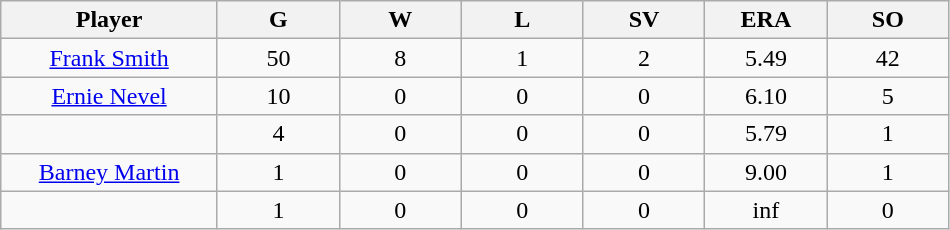<table class="wikitable sortable">
<tr>
<th bgcolor="#DDDDFF" width="16%">Player</th>
<th bgcolor="#DDDDFF" width="9%">G</th>
<th bgcolor="#DDDDFF" width="9%">W</th>
<th bgcolor="#DDDDFF" width="9%">L</th>
<th bgcolor="#DDDDFF" width="9%">SV</th>
<th bgcolor="#DDDDFF" width="9%">ERA</th>
<th bgcolor="#DDDDFF" width="9%">SO</th>
</tr>
<tr align="center">
<td><a href='#'>Frank Smith</a></td>
<td>50</td>
<td>8</td>
<td>1</td>
<td>2</td>
<td>5.49</td>
<td>42</td>
</tr>
<tr align=center>
<td><a href='#'>Ernie Nevel</a></td>
<td>10</td>
<td>0</td>
<td>0</td>
<td>0</td>
<td>6.10</td>
<td>5</td>
</tr>
<tr align=center>
<td></td>
<td>4</td>
<td>0</td>
<td>0</td>
<td>0</td>
<td>5.79</td>
<td>1</td>
</tr>
<tr align="center">
<td><a href='#'>Barney Martin</a></td>
<td>1</td>
<td>0</td>
<td>0</td>
<td>0</td>
<td>9.00</td>
<td>1</td>
</tr>
<tr align=center>
<td></td>
<td>1</td>
<td>0</td>
<td>0</td>
<td>0</td>
<td>inf</td>
<td>0</td>
</tr>
</table>
